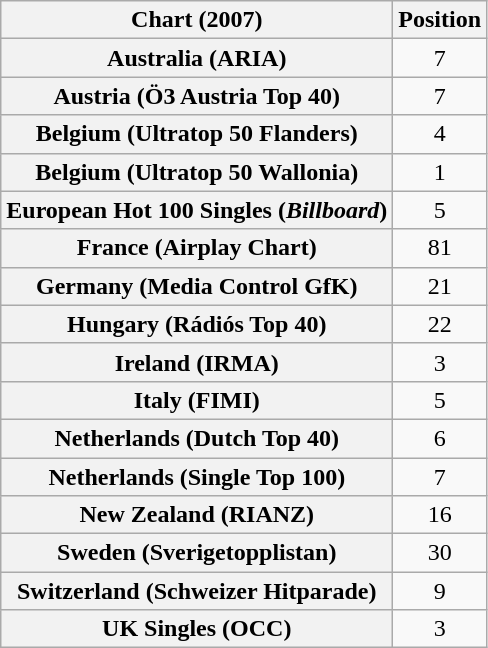<table class="wikitable plainrowheaders sortable" style="text-align:center">
<tr>
<th scope="col">Chart (2007)</th>
<th scope="col">Position</th>
</tr>
<tr>
<th scope="row">Australia (ARIA)</th>
<td>7</td>
</tr>
<tr>
<th scope="row">Austria (Ö3 Austria Top 40)</th>
<td>7</td>
</tr>
<tr>
<th scope="row">Belgium (Ultratop 50 Flanders)</th>
<td>4</td>
</tr>
<tr>
<th scope="row">Belgium (Ultratop 50 Wallonia)</th>
<td>1</td>
</tr>
<tr>
<th scope="row">European Hot 100 Singles (<em>Billboard</em>)</th>
<td>5</td>
</tr>
<tr>
<th scope="row">France (Airplay Chart)</th>
<td>81</td>
</tr>
<tr>
<th scope="row">Germany (Media Control GfK)</th>
<td>21</td>
</tr>
<tr>
<th scope="row">Hungary (Rádiós Top 40)</th>
<td>22</td>
</tr>
<tr>
<th scope="row">Ireland (IRMA)</th>
<td>3</td>
</tr>
<tr>
<th scope="row">Italy (FIMI)</th>
<td>5</td>
</tr>
<tr>
<th scope="row">Netherlands (Dutch Top 40)</th>
<td>6</td>
</tr>
<tr>
<th scope="row">Netherlands (Single Top 100)</th>
<td>7</td>
</tr>
<tr>
<th scope="row">New Zealand (RIANZ)</th>
<td>16</td>
</tr>
<tr>
<th scope="row">Sweden (Sverigetopplistan)</th>
<td>30</td>
</tr>
<tr>
<th scope="row">Switzerland (Schweizer Hitparade)</th>
<td>9</td>
</tr>
<tr>
<th scope="row">UK Singles (OCC)</th>
<td>3</td>
</tr>
</table>
